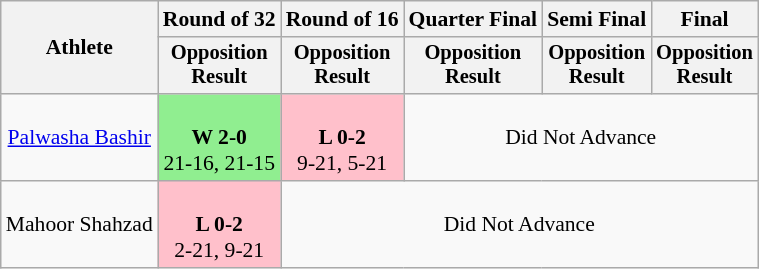<table class=wikitable style="font-size:90%">
<tr>
<th rowspan=2>Athlete</th>
<th>Round of 32</th>
<th>Round of 16</th>
<th>Quarter Final</th>
<th>Semi Final</th>
<th>Final</th>
</tr>
<tr style="font-size:95%">
<th>Opposition<br>Result</th>
<th>Opposition<br>Result</th>
<th>Opposition<br>Result</th>
<th>Opposition<br>Result</th>
<th>Opposition<br>Result</th>
</tr>
<tr align=center>
<td><a href='#'>Palwasha Bashir</a></td>
<td style="background:lightgreen;"><br><strong>W 2-0</strong><br> 21-16, 21-15</td>
<td style="background:pink;"><br><strong>L 0-2</strong><br> 9-21, 5-21</td>
<td colspan=3>Did Not Advance</td>
</tr>
<tr align=center>
<td>Mahoor Shahzad</td>
<td style="background:pink;"><br><strong>L 0-2</strong><br> 2-21, 9-21</td>
<td colspan=4>Did Not Advance</td>
</tr>
</table>
